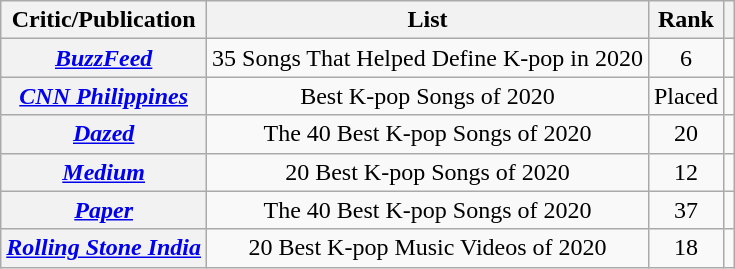<table class="wikitable plainrowheaders sortable">
<tr>
<th>Critic/Publication</th>
<th scope="col" class="unsortable">List</th>
<th data-sort-type="number">Rank</th>
<th scope="col" class="unsortable"></th>
</tr>
<tr>
<th scope="row"><em><a href='#'>BuzzFeed</a></em></th>
<td align="center">35 Songs That Helped Define K-pop in 2020</td>
<td align="center">6</td>
<td align="center"></td>
</tr>
<tr>
<th scope="row"><em><a href='#'>CNN Philippines</a></em></th>
<td align="center">Best K-pop Songs of 2020</td>
<td>Placed</td>
<td align="center"></td>
</tr>
<tr>
<th scope="row"><em><a href='#'>Dazed</a></em></th>
<td align="center">The 40 Best K-pop Songs of 2020</td>
<td align="center">20</td>
<td align="center"></td>
</tr>
<tr>
<th scope="row"><em><a href='#'>Medium</a></em></th>
<td align="center">20 Best K-pop Songs of 2020</td>
<td align="center">12</td>
<td align="center"></td>
</tr>
<tr>
<th scope="row"><em><a href='#'>Paper</a></em></th>
<td align="center">The 40 Best K-pop Songs of 2020</td>
<td align="center">37</td>
<td align="center"></td>
</tr>
<tr>
<th scope="row"><em><a href='#'>Rolling Stone India</a></em></th>
<td align="center">20 Best K-pop Music Videos of 2020</td>
<td align="center">18</td>
<td align="center"></td>
</tr>
</table>
